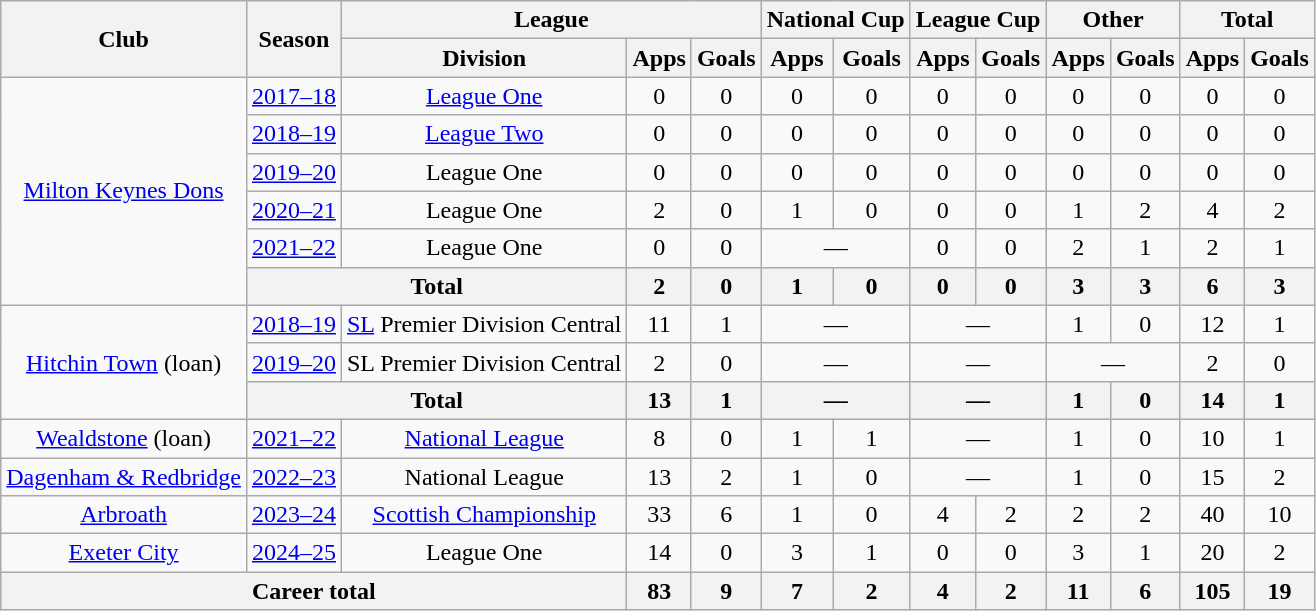<table class="wikitable" style="text-align:center">
<tr>
<th rowspan="2">Club</th>
<th rowspan="2">Season</th>
<th colspan="3">League</th>
<th colspan="2">National Cup</th>
<th colspan="2">League Cup</th>
<th colspan="2">Other</th>
<th colspan="2">Total</th>
</tr>
<tr>
<th>Division</th>
<th>Apps</th>
<th>Goals</th>
<th>Apps</th>
<th>Goals</th>
<th>Apps</th>
<th>Goals</th>
<th>Apps</th>
<th>Goals</th>
<th>Apps</th>
<th>Goals</th>
</tr>
<tr>
<td rowspan="6"><a href='#'>Milton Keynes Dons</a></td>
<td><a href='#'>2017–18</a></td>
<td><a href='#'>League One</a></td>
<td>0</td>
<td>0</td>
<td>0</td>
<td>0</td>
<td>0</td>
<td>0</td>
<td>0</td>
<td>0</td>
<td>0</td>
<td>0</td>
</tr>
<tr>
<td><a href='#'>2018–19</a></td>
<td><a href='#'>League Two</a></td>
<td>0</td>
<td>0</td>
<td>0</td>
<td>0</td>
<td>0</td>
<td>0</td>
<td>0</td>
<td>0</td>
<td>0</td>
<td>0</td>
</tr>
<tr>
<td><a href='#'>2019–20</a></td>
<td>League One</td>
<td>0</td>
<td>0</td>
<td>0</td>
<td>0</td>
<td>0</td>
<td>0</td>
<td>0</td>
<td>0</td>
<td>0</td>
<td>0</td>
</tr>
<tr>
<td><a href='#'>2020–21</a></td>
<td>League One</td>
<td>2</td>
<td>0</td>
<td>1</td>
<td>0</td>
<td>0</td>
<td>0</td>
<td>1</td>
<td>2</td>
<td>4</td>
<td>2</td>
</tr>
<tr>
<td><a href='#'>2021–22</a></td>
<td>League One</td>
<td>0</td>
<td>0</td>
<td colspan="2">—</td>
<td>0</td>
<td>0</td>
<td>2</td>
<td>1</td>
<td>2</td>
<td>1</td>
</tr>
<tr>
<th colspan="2">Total</th>
<th>2</th>
<th>0</th>
<th>1</th>
<th>0</th>
<th>0</th>
<th>0</th>
<th>3</th>
<th>3</th>
<th>6</th>
<th>3</th>
</tr>
<tr>
<td rowspan="3"><a href='#'>Hitchin Town</a> (loan)</td>
<td><a href='#'>2018–19</a></td>
<td><a href='#'>SL</a> Premier Division Central</td>
<td>11</td>
<td>1</td>
<td colspan="2">—</td>
<td colspan="2">—</td>
<td>1</td>
<td>0</td>
<td>12</td>
<td>1</td>
</tr>
<tr>
<td><a href='#'>2019–20</a></td>
<td>SL Premier Division Central</td>
<td>2</td>
<td>0</td>
<td colspan="2">—</td>
<td colspan="2">—</td>
<td colspan="2">—</td>
<td>2</td>
<td>0</td>
</tr>
<tr>
<th colspan="2">Total</th>
<th>13</th>
<th>1</th>
<th colspan="2">—</th>
<th colspan="2">—</th>
<th>1</th>
<th>0</th>
<th>14</th>
<th>1</th>
</tr>
<tr>
<td><a href='#'>Wealdstone</a> (loan)</td>
<td><a href='#'>2021–22</a></td>
<td><a href='#'>National League</a></td>
<td>8</td>
<td>0</td>
<td>1</td>
<td>1</td>
<td colspan="2">—</td>
<td>1</td>
<td>0</td>
<td>10</td>
<td>1</td>
</tr>
<tr>
<td><a href='#'>Dagenham & Redbridge</a></td>
<td><a href='#'>2022–23</a></td>
<td>National League</td>
<td>13</td>
<td>2</td>
<td>1</td>
<td>0</td>
<td colspan="2">—</td>
<td>1</td>
<td>0</td>
<td>15</td>
<td>2</td>
</tr>
<tr>
<td><a href='#'>Arbroath</a></td>
<td><a href='#'>2023–24</a></td>
<td><a href='#'>Scottish Championship</a></td>
<td>33</td>
<td>6</td>
<td>1</td>
<td>0</td>
<td>4</td>
<td>2</td>
<td>2</td>
<td>2</td>
<td>40</td>
<td>10</td>
</tr>
<tr>
<td><a href='#'>Exeter City</a></td>
<td><a href='#'>2024–25</a></td>
<td>League One</td>
<td>14</td>
<td>0</td>
<td>3</td>
<td>1</td>
<td>0</td>
<td>0</td>
<td>3</td>
<td>1</td>
<td>20</td>
<td>2</td>
</tr>
<tr>
<th colspan="3">Career total</th>
<th>83</th>
<th>9</th>
<th>7</th>
<th>2</th>
<th>4</th>
<th>2</th>
<th>11</th>
<th>6</th>
<th>105</th>
<th>19</th>
</tr>
</table>
